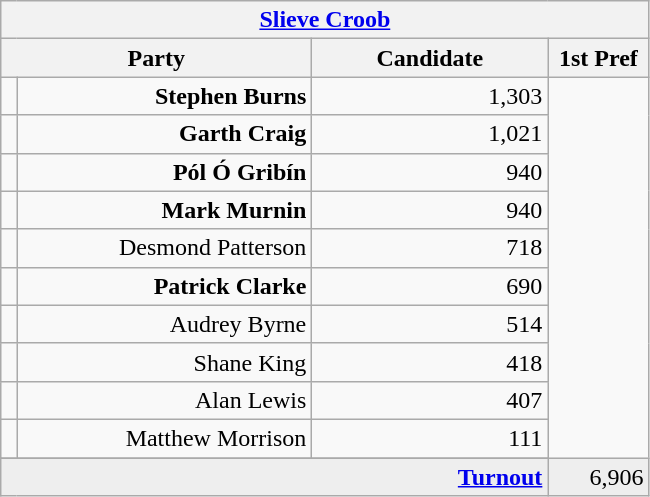<table class="wikitable">
<tr>
<th colspan="4" align="center"><a href='#'>Slieve Croob</a></th>
</tr>
<tr>
<th colspan="2" align="center" width=200>Party</th>
<th width=150>Candidate</th>
<th width=60>1st Pref</th>
</tr>
<tr>
<td></td>
<td align="right"><strong>Stephen Burns</strong></td>
<td align="right">1,303</td>
</tr>
<tr>
<td></td>
<td align="right"><strong>Garth Craig</strong></td>
<td align="right">1,021</td>
</tr>
<tr>
<td></td>
<td align="right"><strong>Pól Ó Gribín</strong></td>
<td align="right">940</td>
</tr>
<tr>
<td></td>
<td align="right"><strong>Mark Murnin</strong></td>
<td align="right">940</td>
</tr>
<tr>
<td></td>
<td align="right">Desmond Patterson</td>
<td align="right">718</td>
</tr>
<tr>
<td></td>
<td align="right"><strong>Patrick Clarke</strong></td>
<td align="right">690</td>
</tr>
<tr>
<td></td>
<td align="right">Audrey Byrne</td>
<td align="right">514</td>
</tr>
<tr>
<td></td>
<td align="right">Shane King</td>
<td align="right">418</td>
</tr>
<tr>
<td></td>
<td align="right">Alan Lewis</td>
<td align="right">407</td>
</tr>
<tr>
<td></td>
<td align="right">Matthew Morrison</td>
<td align="right">111</td>
</tr>
<tr>
</tr>
<tr bgcolor="EEEEEE">
<td colspan=3 align="right"><strong><a href='#'>Turnout</a></strong></td>
<td align="right">6,906</td>
</tr>
</table>
